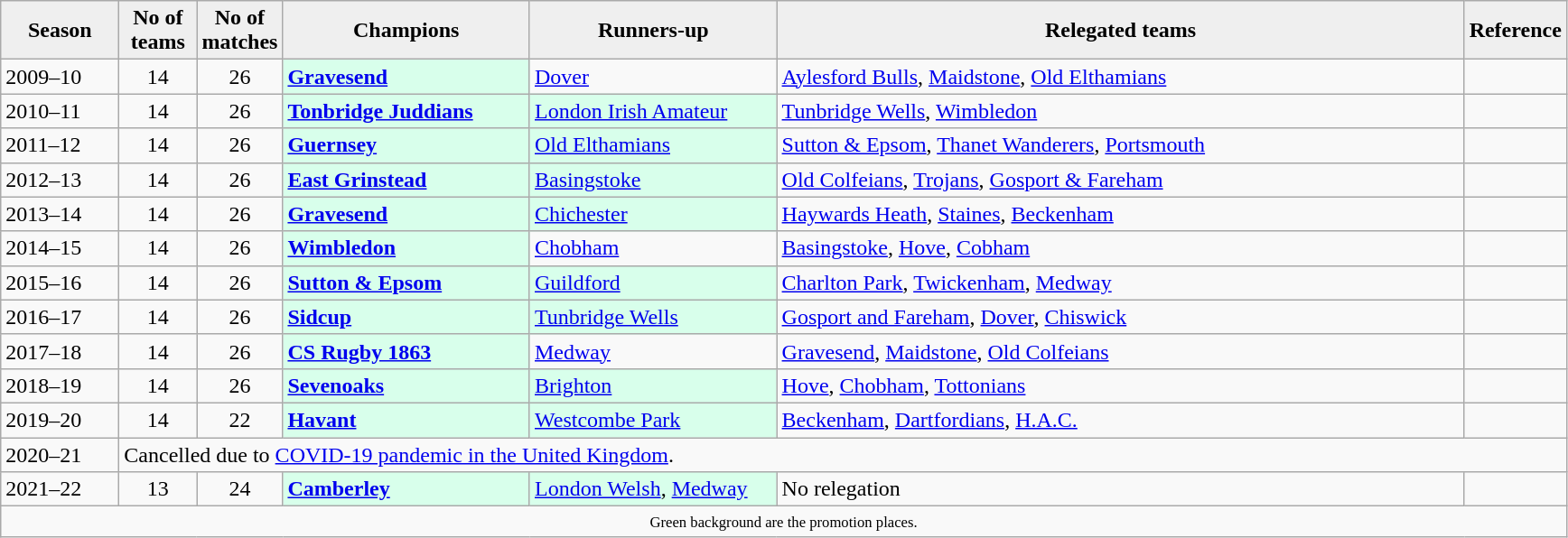<table class="wikitable">
<tr>
<th style="background:#efefef; width:80px;">Season</th>
<th style="background:#efefef; width:50px;">No of teams</th>
<th style="background:#efefef; width:50px;">No of matches</th>
<th style="background:#efefef; width:175px;">Champions</th>
<th style="background:#efefef; width:175px;">Runners-up</th>
<th style="background:#efefef; width:500px;">Relegated teams</th>
<th style="background:#efefef; width:50px;">Reference</th>
</tr>
<tr align=left>
<td>2009–10</td>
<td style="text-align: center;">14</td>
<td style="text-align: center;">26</td>
<td style="background:#d8ffeb;"><strong><a href='#'>Gravesend</a></strong></td>
<td><a href='#'>Dover</a></td>
<td><a href='#'>Aylesford Bulls</a>, <a href='#'>Maidstone</a>, <a href='#'>Old Elthamians</a></td>
<td></td>
</tr>
<tr>
<td>2010–11</td>
<td style="text-align: center;">14</td>
<td style="text-align: center;">26</td>
<td style="background:#d8ffeb;"><strong><a href='#'>Tonbridge Juddians</a></strong></td>
<td style="background:#d8ffeb;"><a href='#'>London Irish Amateur</a></td>
<td><a href='#'>Tunbridge Wells</a>, <a href='#'>Wimbledon</a></td>
<td></td>
</tr>
<tr>
<td>2011–12</td>
<td style="text-align: center;">14</td>
<td style="text-align: center;">26</td>
<td style="background:#d8ffeb;"><strong><a href='#'>Guernsey</a></strong></td>
<td style="background:#d8ffeb;"><a href='#'>Old Elthamians</a></td>
<td><a href='#'>Sutton & Epsom</a>, <a href='#'>Thanet Wanderers</a>, <a href='#'>Portsmouth</a></td>
<td></td>
</tr>
<tr>
<td>2012–13</td>
<td style="text-align: center;">14</td>
<td style="text-align: center;">26</td>
<td style="background:#d8ffeb;"><strong><a href='#'>East Grinstead</a></strong></td>
<td style="background:#d8ffeb;"><a href='#'>Basingstoke</a></td>
<td><a href='#'>Old Colfeians</a>, <a href='#'>Trojans</a>, <a href='#'>Gosport & Fareham</a></td>
<td></td>
</tr>
<tr>
<td>2013–14</td>
<td style="text-align: center;">14</td>
<td style="text-align: center;">26</td>
<td style="background:#d8ffeb;"><strong><a href='#'>Gravesend</a></strong></td>
<td style="background:#d8ffeb;"><a href='#'>Chichester</a></td>
<td><a href='#'>Haywards Heath</a>, <a href='#'>Staines</a>, <a href='#'>Beckenham</a></td>
<td></td>
</tr>
<tr>
<td>2014–15</td>
<td style="text-align: center;">14</td>
<td style="text-align: center;">26</td>
<td style="background:#d8ffeb;"><strong><a href='#'>Wimbledon</a></strong></td>
<td><a href='#'>Chobham</a></td>
<td><a href='#'>Basingstoke</a>, <a href='#'>Hove</a>, <a href='#'>Cobham</a></td>
<td></td>
</tr>
<tr>
<td>2015–16</td>
<td style="text-align: center;">14</td>
<td style="text-align: center;">26</td>
<td style="background:#d8ffeb;"><strong><a href='#'>Sutton & Epsom</a></strong></td>
<td style="background:#d8ffeb;"><a href='#'>Guildford</a></td>
<td><a href='#'>Charlton Park</a>, <a href='#'>Twickenham</a>, <a href='#'>Medway</a></td>
<td></td>
</tr>
<tr>
<td>2016–17</td>
<td style="text-align: center;">14</td>
<td style="text-align: center;">26</td>
<td style="background:#d8ffeb;"><strong><a href='#'>Sidcup</a></strong></td>
<td style="background:#d8ffeb;"><a href='#'>Tunbridge Wells</a></td>
<td><a href='#'>Gosport and Fareham</a>, <a href='#'>Dover</a>, <a href='#'>Chiswick</a></td>
<td></td>
</tr>
<tr>
<td>2017–18</td>
<td style="text-align: center;">14</td>
<td style="text-align: center;">26</td>
<td style="background:#d8ffeb;"><strong><a href='#'>CS Rugby 1863</a></strong></td>
<td><a href='#'>Medway</a></td>
<td><a href='#'>Gravesend</a>, <a href='#'>Maidstone</a>, <a href='#'>Old Colfeians</a></td>
<td></td>
</tr>
<tr>
<td>2018–19</td>
<td style="text-align: center;">14</td>
<td style="text-align: center;">26</td>
<td style="background:#d8ffeb;"><strong><a href='#'>Sevenoaks</a></strong></td>
<td style="background:#d8ffeb;"><a href='#'>Brighton</a></td>
<td><a href='#'>Hove</a>, <a href='#'>Chobham</a>, <a href='#'>Tottonians</a></td>
<td></td>
</tr>
<tr>
<td>2019–20</td>
<td style="text-align: center;">14</td>
<td style="text-align: center;">22</td>
<td style="background:#d8ffeb;"><strong><a href='#'>Havant</a></strong></td>
<td style="background:#d8ffeb;"><a href='#'>Westcombe Park</a></td>
<td><a href='#'>Beckenham</a>, <a href='#'>Dartfordians</a>, <a href='#'>H.A.C.</a></td>
<td></td>
</tr>
<tr>
<td>2020–21</td>
<td colspan=6>Cancelled due to <a href='#'>COVID-19 pandemic in the United Kingdom</a>.</td>
</tr>
<tr>
<td>2021–22</td>
<td style="text-align: center;">13</td>
<td style="text-align: center;">24</td>
<td style="background:#d8ffeb;"><strong><a href='#'>Camberley</a></strong></td>
<td style="background:#d8ffeb;"><a href='#'>London Welsh</a>, <a href='#'>Medway</a></td>
<td>No relegation</td>
<td></td>
</tr>
<tr>
<td colspan="15"  style="border:0; font-size:smaller; text-align:center;"><small><span>Green background</span> are the promotion places.</small></td>
</tr>
</table>
